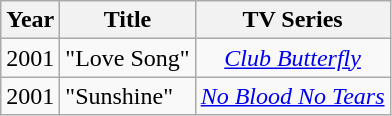<table class="wikitable">
<tr>
<th>Year</th>
<th>Title</th>
<th>TV Series</th>
</tr>
<tr>
<td rowspan="1">2001</td>
<td>"Love Song"</td>
<td align="center"><em><a href='#'>Club Butterfly</a></em></td>
</tr>
<tr>
<td rowspan="1">2001</td>
<td>"Sunshine"</td>
<td align="center"><em><a href='#'>No Blood No Tears</a></em></td>
</tr>
</table>
